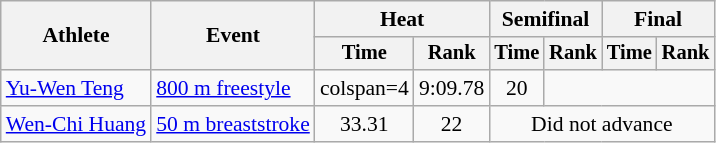<table class=wikitable style="font-size:90%">
<tr>
<th rowspan=2>Athlete</th>
<th rowspan=2>Event</th>
<th colspan="2">Heat</th>
<th colspan="2">Semifinal</th>
<th colspan="2">Final</th>
</tr>
<tr style="font-size:95%">
<th>Time</th>
<th>Rank</th>
<th>Time</th>
<th>Rank</th>
<th>Time</th>
<th>Rank</th>
</tr>
<tr align=center>
<td align=left><a href='#'>Yu-Wen Teng</a></td>
<td align=left><a href='#'>800 m freestyle</a></td>
<td>colspan=4 </td>
<td>9:09.78</td>
<td>20</td>
</tr>
<tr align=center>
<td align=left><a href='#'>Wen-Chi Huang</a></td>
<td align=left><a href='#'>50 m breaststroke</a></td>
<td>33.31</td>
<td>22</td>
<td colspan=4>Did not advance</td>
</tr>
</table>
